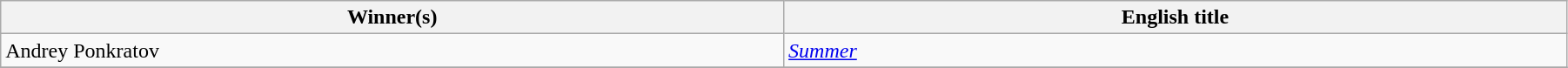<table class="wikitable" width="95%" cellpadding="5">
<tr>
<th width="18%">Winner(s)</th>
<th width="18%">English title</th>
</tr>
<tr>
<td>Andrey Ponkratov</td>
<td><em><a href='#'>Summer</a></em></td>
</tr>
<tr>
</tr>
</table>
